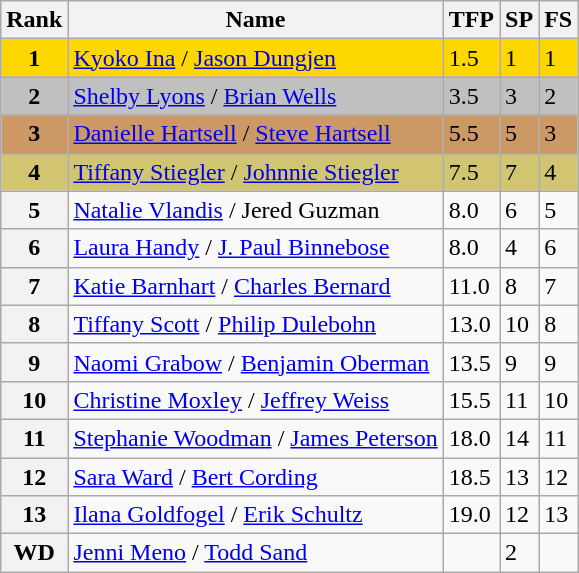<table class="wikitable sortable">
<tr>
<th>Rank</th>
<th>Name</th>
<th>TFP</th>
<th>SP</th>
<th>FS</th>
</tr>
<tr bgcolor="gold">
<td align="center"><strong>1</strong></td>
<td><a href='#'>Kyoko Ina</a> / <a href='#'>Jason Dungjen</a></td>
<td>1.5</td>
<td>1</td>
<td>1</td>
</tr>
<tr bgcolor="silver">
<td align="center"><strong>2</strong></td>
<td><a href='#'>Shelby Lyons</a> / <a href='#'>Brian Wells</a></td>
<td>3.5</td>
<td>3</td>
<td>2</td>
</tr>
<tr bgcolor="cc9966">
<td align="center"><strong>3</strong></td>
<td><a href='#'>Danielle Hartsell</a> / <a href='#'>Steve Hartsell</a></td>
<td>5.5</td>
<td>5</td>
<td>3</td>
</tr>
<tr bgcolor="#d1c571">
<td align="center"><strong>4</strong></td>
<td><a href='#'>Tiffany Stiegler</a> / <a href='#'>Johnnie Stiegler</a></td>
<td>7.5</td>
<td>7</td>
<td>4</td>
</tr>
<tr>
<th>5</th>
<td><a href='#'>Natalie Vlandis</a> / Jered Guzman</td>
<td>8.0</td>
<td>6</td>
<td>5</td>
</tr>
<tr>
<th>6</th>
<td><a href='#'>Laura Handy</a> / <a href='#'>J. Paul Binnebose</a></td>
<td>8.0</td>
<td>4</td>
<td>6</td>
</tr>
<tr>
<th>7</th>
<td><a href='#'>Katie Barnhart</a> / <a href='#'>Charles Bernard</a></td>
<td>11.0</td>
<td>8</td>
<td>7</td>
</tr>
<tr>
<th>8</th>
<td><a href='#'>Tiffany Scott</a> / <a href='#'>Philip Dulebohn</a></td>
<td>13.0</td>
<td>10</td>
<td>8</td>
</tr>
<tr>
<th>9</th>
<td><a href='#'>Naomi Grabow</a> / <a href='#'>Benjamin Oberman</a></td>
<td>13.5</td>
<td>9</td>
<td>9</td>
</tr>
<tr>
<th>10</th>
<td><a href='#'>Christine Moxley</a> / <a href='#'>Jeffrey Weiss</a></td>
<td>15.5</td>
<td>11</td>
<td>10</td>
</tr>
<tr>
<th>11</th>
<td><a href='#'>Stephanie Woodman</a> / <a href='#'>James Peterson</a></td>
<td>18.0</td>
<td>14</td>
<td>11</td>
</tr>
<tr>
<th>12</th>
<td><a href='#'>Sara Ward</a> / <a href='#'>Bert Cording</a></td>
<td>18.5</td>
<td>13</td>
<td>12</td>
</tr>
<tr>
<th>13</th>
<td><a href='#'>Ilana Goldfogel</a> / <a href='#'>Erik Schultz</a></td>
<td>19.0</td>
<td>12</td>
<td>13</td>
</tr>
<tr>
<th>WD</th>
<td><a href='#'>Jenni Meno</a> / <a href='#'>Todd Sand</a></td>
<td></td>
<td>2</td>
<td></td>
</tr>
</table>
